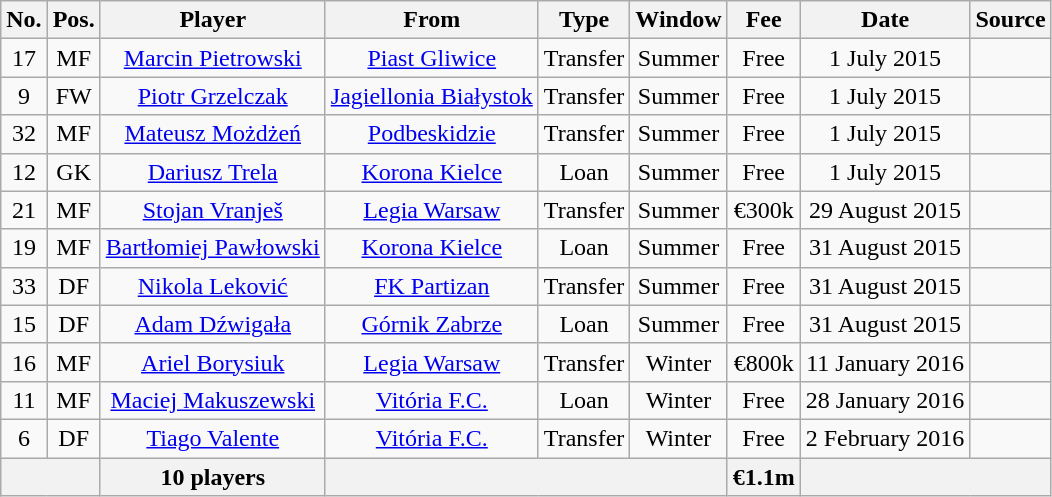<table class="wikitable" style="text-align: center">
<tr>
<th>No.</th>
<th>Pos.</th>
<th>Player</th>
<th>From</th>
<th>Type</th>
<th>Window</th>
<th>Fee</th>
<th>Date</th>
<th>Source</th>
</tr>
<tr>
<td>17</td>
<td>MF</td>
<td><a href='#'>Marcin Pietrowski</a></td>
<td><a href='#'>Piast Gliwice</a></td>
<td>Transfer</td>
<td>Summer</td>
<td>Free</td>
<td>1 July 2015</td>
<td></td>
</tr>
<tr>
<td>9</td>
<td>FW</td>
<td><a href='#'>Piotr Grzelczak</a></td>
<td><a href='#'>Jagiellonia Białystok</a></td>
<td>Transfer</td>
<td>Summer</td>
<td>Free</td>
<td>1 July 2015</td>
<td></td>
</tr>
<tr>
<td>32</td>
<td>MF</td>
<td><a href='#'>Mateusz Możdżeń</a></td>
<td><a href='#'>Podbeskidzie</a></td>
<td>Transfer</td>
<td>Summer</td>
<td>Free</td>
<td>1 July 2015</td>
<td></td>
</tr>
<tr>
<td>12</td>
<td>GK</td>
<td><a href='#'>Dariusz Trela</a></td>
<td><a href='#'>Korona Kielce</a></td>
<td>Loan</td>
<td>Summer</td>
<td>Free</td>
<td>1 July 2015</td>
<td></td>
</tr>
<tr>
<td>21</td>
<td>MF</td>
<td><a href='#'>Stojan Vranješ</a></td>
<td><a href='#'>Legia Warsaw</a></td>
<td>Transfer</td>
<td>Summer</td>
<td>€300k</td>
<td>29 August 2015</td>
<td></td>
</tr>
<tr>
<td>19</td>
<td>MF</td>
<td><a href='#'>Bartłomiej Pawłowski</a></td>
<td><a href='#'>Korona Kielce</a></td>
<td>Loan</td>
<td>Summer</td>
<td>Free</td>
<td>31 August 2015</td>
<td></td>
</tr>
<tr>
<td>33</td>
<td>DF</td>
<td><a href='#'>Nikola Leković</a></td>
<td><a href='#'>FK Partizan</a></td>
<td>Transfer</td>
<td>Summer</td>
<td>Free</td>
<td>31 August 2015</td>
<td></td>
</tr>
<tr>
<td>15</td>
<td>DF</td>
<td><a href='#'>Adam Dźwigała</a></td>
<td><a href='#'>Górnik Zabrze</a></td>
<td>Loan</td>
<td>Summer</td>
<td>Free</td>
<td>31 August 2015</td>
<td></td>
</tr>
<tr>
<td>16</td>
<td>MF</td>
<td><a href='#'>Ariel Borysiuk</a></td>
<td><a href='#'>Legia Warsaw</a></td>
<td>Transfer</td>
<td>Winter</td>
<td>€800k</td>
<td>11 January 2016</td>
<td></td>
</tr>
<tr>
<td>11</td>
<td>MF</td>
<td><a href='#'>Maciej Makuszewski</a></td>
<td><a href='#'>Vitória F.C.</a></td>
<td>Loan</td>
<td>Winter</td>
<td>Free</td>
<td>28 January 2016</td>
<td></td>
</tr>
<tr>
<td>6</td>
<td>DF</td>
<td><a href='#'>Tiago Valente</a></td>
<td><a href='#'>Vitória F.C.</a></td>
<td>Transfer</td>
<td>Winter</td>
<td>Free</td>
<td>2 February 2016</td>
<td></td>
</tr>
<tr>
<th colspan=2></th>
<th>10 players</th>
<th colspan=3></th>
<th>€1.1m</th>
<th colspan=2></th>
</tr>
</table>
